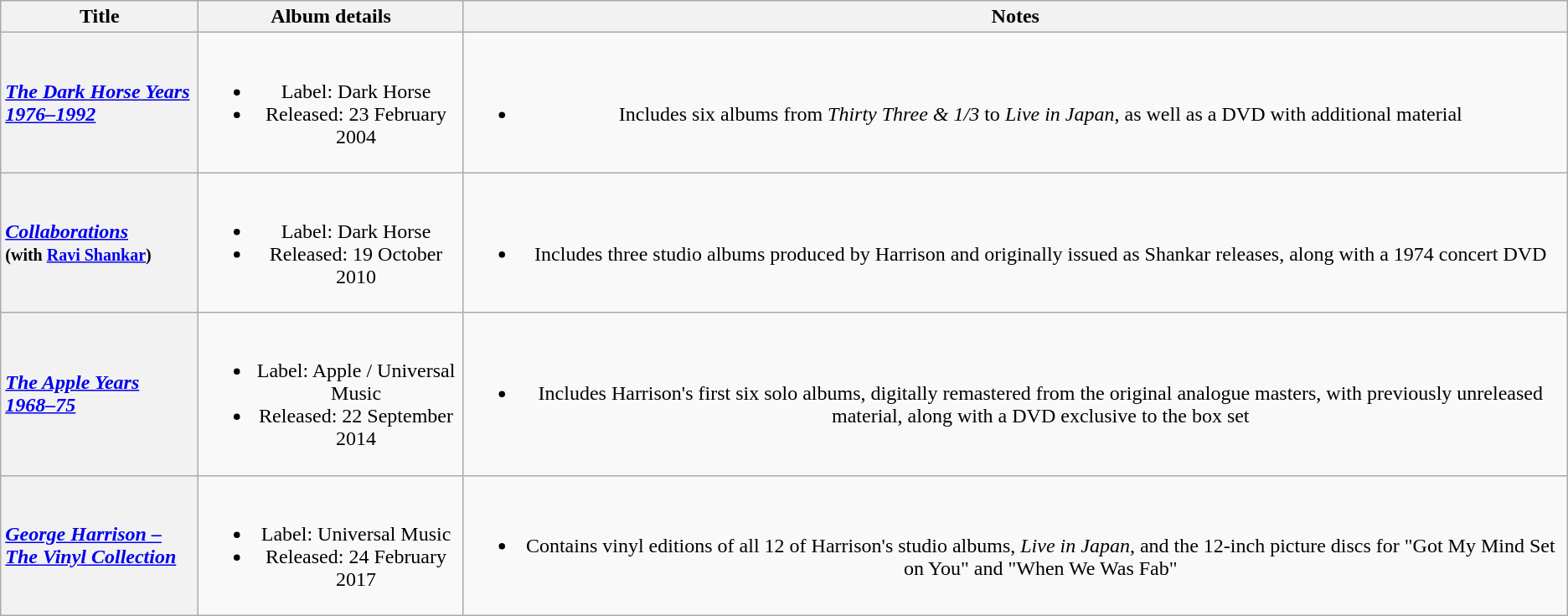<table class="wikitable plainrowheaders" style="text-align:center">
<tr>
<th scope="col" style="width:150px;">Title</th>
<th scope="col">Album details</th>
<th scope="col">Notes</th>
</tr>
<tr>
<th scope=row style="text-align: left"><em><a href='#'>The Dark Horse Years 1976–1992</a></em></th>
<td><br><ul><li>Label: Dark Horse</li><li>Released: 23 February 2004</li></ul></td>
<td><br><ul><li>Includes six albums from <em>Thirty Three & 1/3</em> to <em>Live in Japan</em>, as well as a DVD with additional material</li></ul></td>
</tr>
<tr>
<th scope=row style="text-align: left"><em><a href='#'>Collaborations</a></em> <br><small>(with <a href='#'>Ravi Shankar</a>)</small></th>
<td><br><ul><li>Label: Dark Horse</li><li>Released: 19 October 2010</li></ul></td>
<td><br><ul><li>Includes three studio albums produced by Harrison and originally issued as Shankar releases, along with a 1974 concert DVD</li></ul></td>
</tr>
<tr>
<th scope=row style="text-align: left"><em><a href='#'>The Apple Years 1968–75</a></em></th>
<td><br><ul><li>Label: Apple / Universal Music</li><li>Released: 22 September 2014</li></ul></td>
<td><br><ul><li>Includes Harrison's first six solo albums, digitally remastered from the original analogue masters, with previously unreleased material, along with a DVD exclusive to the box set</li></ul></td>
</tr>
<tr>
<th scope=row style="text-align: left"><em><a href='#'>George Harrison – The Vinyl Collection</a></em></th>
<td><br><ul><li>Label: Universal Music</li><li>Released: 24 February 2017</li></ul></td>
<td><br><ul><li>Contains vinyl editions of all 12 of Harrison's studio albums, <em>Live in Japan</em>, and the 12-inch picture discs for "Got My Mind Set on You" and "When We Was Fab"</li></ul></td>
</tr>
</table>
